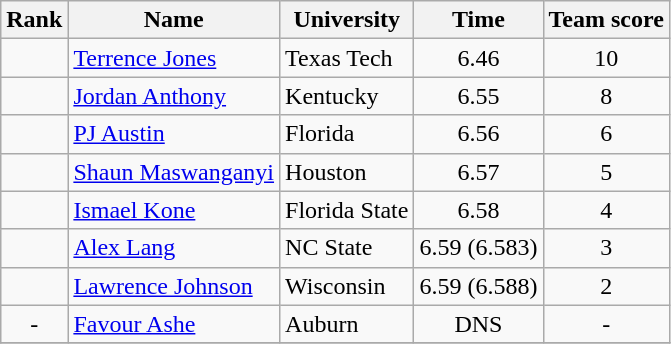<table class="wikitable sortable" style="text-align:center">
<tr>
<th>Rank</th>
<th>Name</th>
<th>University</th>
<th>Time</th>
<th>Team score</th>
</tr>
<tr>
<td></td>
<td align=left> <a href='#'>Terrence Jones</a></td>
<td align="left">Texas Tech</td>
<td>6.46</td>
<td>10</td>
</tr>
<tr>
<td></td>
<td align=left> <a href='#'>Jordan Anthony</a></td>
<td align="left">Kentucky</td>
<td>6.55</td>
<td>8</td>
</tr>
<tr>
<td></td>
<td align=left> <a href='#'>PJ Austin</a></td>
<td align="left">Florida</td>
<td>6.56</td>
<td>6</td>
</tr>
<tr>
<td></td>
<td align=left> <a href='#'>Shaun Maswanganyi</a></td>
<td align="left">Houston</td>
<td>6.57</td>
<td>5</td>
</tr>
<tr>
<td></td>
<td align=left> <a href='#'>Ismael Kone</a></td>
<td align="left">Florida State</td>
<td>6.58</td>
<td>4</td>
</tr>
<tr>
<td></td>
<td align=left> <a href='#'>Alex Lang</a></td>
<td align="left">NC State</td>
<td>6.59 (6.583)</td>
<td>3</td>
</tr>
<tr>
<td></td>
<td align=left> <a href='#'>Lawrence Johnson</a></td>
<td align="left">Wisconsin</td>
<td>6.59 (6.588)</td>
<td>2</td>
</tr>
<tr>
<td>-</td>
<td align="left"> <a href='#'>Favour Ashe</a></td>
<td align="left">Auburn</td>
<td>DNS</td>
<td>-</td>
</tr>
<tr>
</tr>
</table>
